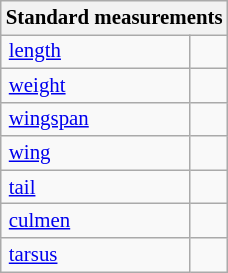<table class="wikitable" style="font-size: 87%;">
<tr>
<th colspan="2">Standard measurements</th>
</tr>
<tr>
<td style="padding-right: 1em;padding-left:0.35em;"><a href='#'>length</a></td>
<td style="padding-right: 0.5em;padding-left:0.5em;"></td>
</tr>
<tr>
<td style="padding-right: 1em;padding-left:0.35em;"><a href='#'>weight</a></td>
<td style="padding-right: 0.5em;padding-left:0.5em;"></td>
</tr>
<tr>
<td style="padding-right: 1em;padding-left:0.35em;"><a href='#'>wingspan</a></td>
<td style="padding-right: 0.5em;padding-left:0.5em;"></td>
</tr>
<tr>
<td style="padding-right: 1em;padding-left:0.35em;"><a href='#'>wing</a></td>
<td style="padding-right: 0.5em;padding-left:0.5em;"></td>
</tr>
<tr>
<td style="padding-right: 1em;padding-left:0.35em;"><a href='#'>tail</a></td>
<td style="padding-right: 0.5em;padding-left:0.5em;"></td>
</tr>
<tr>
<td style="padding-right: 1em;padding-left:0.35em;"><a href='#'>culmen</a></td>
<td style="padding-right: 0.5em;padding-left:0.5em;"></td>
</tr>
<tr>
<td style="padding-right: 1em;padding-left:0.35em;"><a href='#'>tarsus</a></td>
<td style="padding-right: 0.5em;padding-left:0.5em;"></td>
</tr>
</table>
